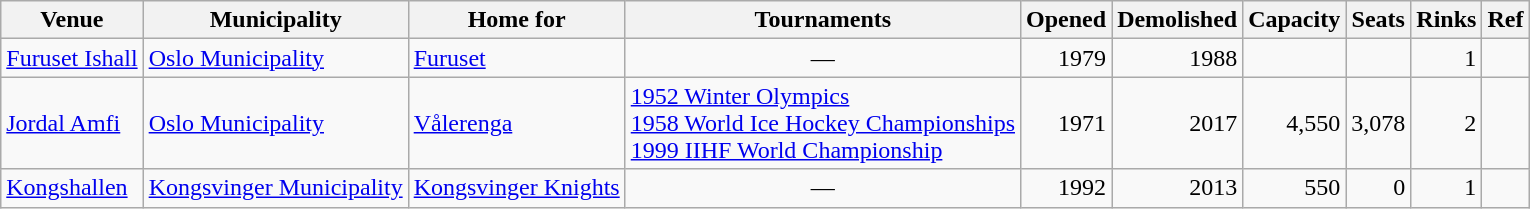<table class="wikitable sortable">
<tr>
<th>Venue</th>
<th>Municipality</th>
<th>Home for</th>
<th>Tournaments</th>
<th>Opened</th>
<th>Demolished</th>
<th>Capacity</th>
<th>Seats</th>
<th>Rinks</th>
<th>Ref</th>
</tr>
<tr>
<td><a href='#'>Furuset Ishall</a></td>
<td><a href='#'>Oslo Municipality</a></td>
<td><a href='#'>Furuset</a></td>
<td align=center>—</td>
<td align=right>1979</td>
<td align=right>1988</td>
<td></td>
<td></td>
<td align=right>1</td>
<td align=center></td>
</tr>
<tr>
<td><a href='#'>Jordal Amfi</a></td>
<td><a href='#'>Oslo Municipality</a></td>
<td><a href='#'>Vålerenga</a></td>
<td><a href='#'>1952 Winter Olympics</a><br><a href='#'>1958 World Ice Hockey Championships</a><br><a href='#'>1999 IIHF World Championship</a></td>
<td align=right>1971</td>
<td align=right>2017</td>
<td align=right>4,550</td>
<td align=right>3,078</td>
<td align=right>2</td>
<td align=center></td>
</tr>
<tr>
<td><a href='#'>Kongshallen</a></td>
<td><a href='#'>Kongsvinger Municipality</a></td>
<td><a href='#'>Kongsvinger Knights</a></td>
<td align=center>—</td>
<td align=right>1992</td>
<td align=right>2013</td>
<td align=right>550</td>
<td align=right>0</td>
<td align=right>1</td>
<td align=center></td>
</tr>
</table>
